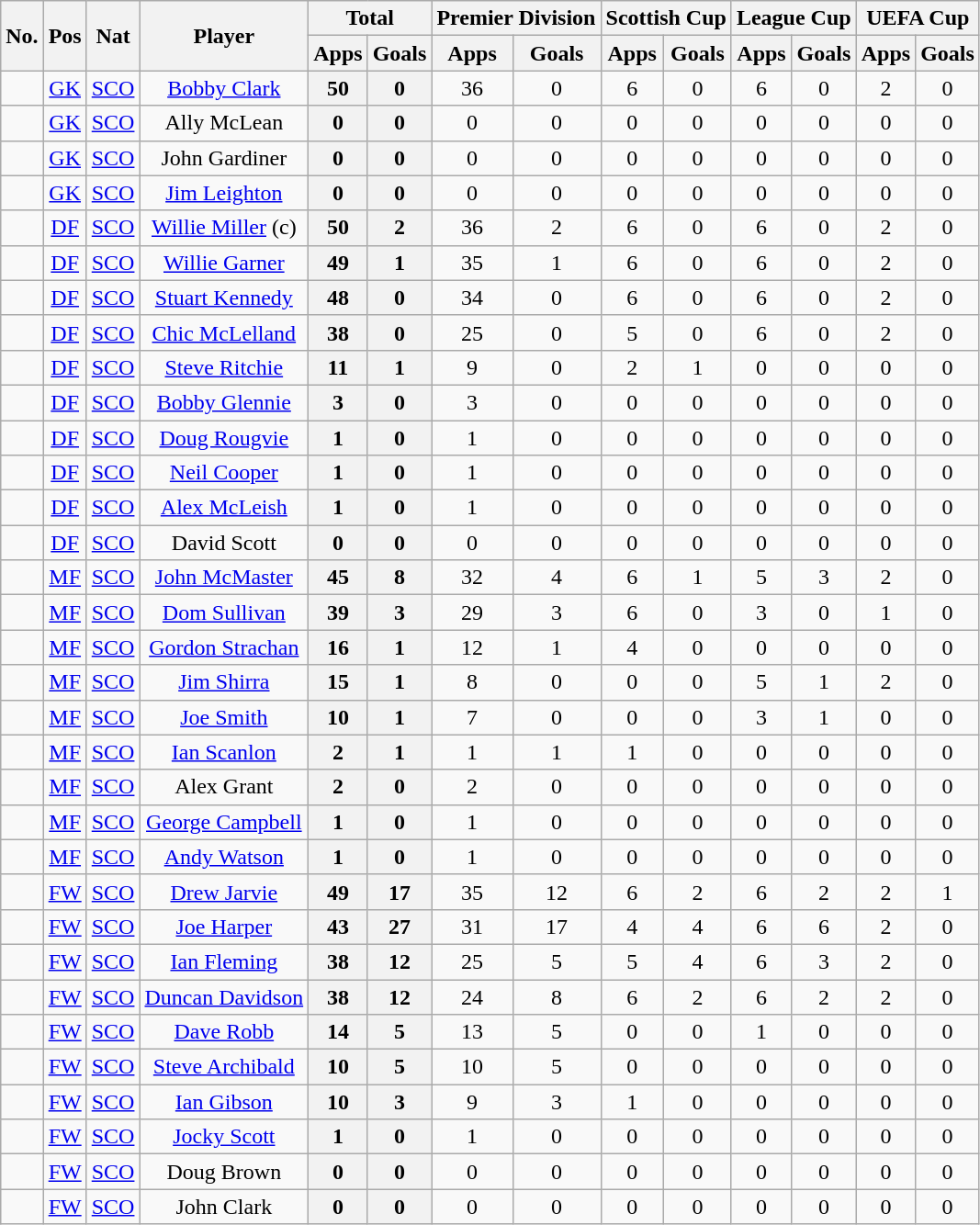<table class="wikitable sortable" style="text-align: center;">
<tr>
<th rowspan="2"><abbr>No.</abbr></th>
<th rowspan="2"><abbr>Pos</abbr></th>
<th rowspan="2"><abbr>Nat</abbr></th>
<th rowspan="2">Player</th>
<th colspan="2">Total</th>
<th colspan="2">Premier Division</th>
<th colspan="2">Scottish Cup</th>
<th colspan="2">League Cup</th>
<th colspan="2">UEFA Cup</th>
</tr>
<tr>
<th>Apps</th>
<th>Goals</th>
<th>Apps</th>
<th>Goals</th>
<th>Apps</th>
<th>Goals</th>
<th>Apps</th>
<th>Goals</th>
<th>Apps</th>
<th>Goals</th>
</tr>
<tr>
<td></td>
<td><a href='#'>GK</a></td>
<td> <a href='#'>SCO</a></td>
<td><a href='#'>Bobby Clark</a></td>
<th>50</th>
<th>0</th>
<td>36</td>
<td>0</td>
<td>6</td>
<td>0</td>
<td>6</td>
<td>0</td>
<td>2</td>
<td>0</td>
</tr>
<tr>
<td></td>
<td><a href='#'>GK</a></td>
<td> <a href='#'>SCO</a></td>
<td>Ally McLean</td>
<th>0</th>
<th>0</th>
<td>0</td>
<td>0</td>
<td>0</td>
<td>0</td>
<td>0</td>
<td>0</td>
<td>0</td>
<td>0</td>
</tr>
<tr>
<td></td>
<td><a href='#'>GK</a></td>
<td> <a href='#'>SCO</a></td>
<td>John Gardiner</td>
<th>0</th>
<th>0</th>
<td>0</td>
<td>0</td>
<td>0</td>
<td>0</td>
<td>0</td>
<td>0</td>
<td>0</td>
<td>0</td>
</tr>
<tr>
<td></td>
<td><a href='#'>GK</a></td>
<td> <a href='#'>SCO</a></td>
<td><a href='#'>Jim Leighton</a></td>
<th>0</th>
<th>0</th>
<td>0</td>
<td>0</td>
<td>0</td>
<td>0</td>
<td>0</td>
<td>0</td>
<td>0</td>
<td>0</td>
</tr>
<tr>
<td></td>
<td><a href='#'>DF</a></td>
<td> <a href='#'>SCO</a></td>
<td><a href='#'>Willie Miller</a> (c)</td>
<th>50</th>
<th>2</th>
<td>36</td>
<td>2</td>
<td>6</td>
<td>0</td>
<td>6</td>
<td>0</td>
<td>2</td>
<td>0</td>
</tr>
<tr>
<td></td>
<td><a href='#'>DF</a></td>
<td> <a href='#'>SCO</a></td>
<td><a href='#'>Willie Garner</a></td>
<th>49</th>
<th>1</th>
<td>35</td>
<td>1</td>
<td>6</td>
<td>0</td>
<td>6</td>
<td>0</td>
<td>2</td>
<td>0</td>
</tr>
<tr>
<td></td>
<td><a href='#'>DF</a></td>
<td> <a href='#'>SCO</a></td>
<td><a href='#'>Stuart Kennedy</a></td>
<th>48</th>
<th>0</th>
<td>34</td>
<td>0</td>
<td>6</td>
<td>0</td>
<td>6</td>
<td>0</td>
<td>2</td>
<td>0</td>
</tr>
<tr>
<td></td>
<td><a href='#'>DF</a></td>
<td> <a href='#'>SCO</a></td>
<td><a href='#'>Chic McLelland</a></td>
<th>38</th>
<th>0</th>
<td>25</td>
<td>0</td>
<td>5</td>
<td>0</td>
<td>6</td>
<td>0</td>
<td>2</td>
<td>0</td>
</tr>
<tr>
<td></td>
<td><a href='#'>DF</a></td>
<td> <a href='#'>SCO</a></td>
<td><a href='#'>Steve Ritchie</a></td>
<th>11</th>
<th>1</th>
<td>9</td>
<td>0</td>
<td>2</td>
<td>1</td>
<td>0</td>
<td>0</td>
<td>0</td>
<td>0</td>
</tr>
<tr>
<td></td>
<td><a href='#'>DF</a></td>
<td> <a href='#'>SCO</a></td>
<td><a href='#'>Bobby Glennie</a></td>
<th>3</th>
<th>0</th>
<td>3</td>
<td>0</td>
<td>0</td>
<td>0</td>
<td>0</td>
<td>0</td>
<td>0</td>
<td>0</td>
</tr>
<tr>
<td></td>
<td><a href='#'>DF</a></td>
<td> <a href='#'>SCO</a></td>
<td><a href='#'>Doug Rougvie</a></td>
<th>1</th>
<th>0</th>
<td>1</td>
<td>0</td>
<td>0</td>
<td>0</td>
<td>0</td>
<td>0</td>
<td>0</td>
<td>0</td>
</tr>
<tr>
<td></td>
<td><a href='#'>DF</a></td>
<td> <a href='#'>SCO</a></td>
<td><a href='#'>Neil Cooper</a></td>
<th>1</th>
<th>0</th>
<td>1</td>
<td>0</td>
<td>0</td>
<td>0</td>
<td>0</td>
<td>0</td>
<td>0</td>
<td>0</td>
</tr>
<tr>
<td></td>
<td><a href='#'>DF</a></td>
<td> <a href='#'>SCO</a></td>
<td><a href='#'>Alex McLeish</a></td>
<th>1</th>
<th>0</th>
<td>1</td>
<td>0</td>
<td>0</td>
<td>0</td>
<td>0</td>
<td>0</td>
<td>0</td>
<td>0</td>
</tr>
<tr>
<td></td>
<td><a href='#'>DF</a></td>
<td> <a href='#'>SCO</a></td>
<td>David Scott</td>
<th>0</th>
<th>0</th>
<td>0</td>
<td>0</td>
<td>0</td>
<td>0</td>
<td>0</td>
<td>0</td>
<td>0</td>
<td>0</td>
</tr>
<tr>
<td></td>
<td><a href='#'>MF</a></td>
<td> <a href='#'>SCO</a></td>
<td><a href='#'>John McMaster</a></td>
<th>45</th>
<th>8</th>
<td>32</td>
<td>4</td>
<td>6</td>
<td>1</td>
<td>5</td>
<td>3</td>
<td>2</td>
<td>0</td>
</tr>
<tr>
<td></td>
<td><a href='#'>MF</a></td>
<td> <a href='#'>SCO</a></td>
<td><a href='#'>Dom Sullivan</a></td>
<th>39</th>
<th>3</th>
<td>29</td>
<td>3</td>
<td>6</td>
<td>0</td>
<td>3</td>
<td>0</td>
<td>1</td>
<td>0</td>
</tr>
<tr>
<td></td>
<td><a href='#'>MF</a></td>
<td> <a href='#'>SCO</a></td>
<td><a href='#'>Gordon Strachan</a></td>
<th>16</th>
<th>1</th>
<td>12</td>
<td>1</td>
<td>4</td>
<td>0</td>
<td>0</td>
<td>0</td>
<td>0</td>
<td>0</td>
</tr>
<tr>
<td></td>
<td><a href='#'>MF</a></td>
<td> <a href='#'>SCO</a></td>
<td><a href='#'>Jim Shirra</a></td>
<th>15</th>
<th>1</th>
<td>8</td>
<td>0</td>
<td>0</td>
<td>0</td>
<td>5</td>
<td>1</td>
<td>2</td>
<td>0</td>
</tr>
<tr>
<td></td>
<td><a href='#'>MF</a></td>
<td> <a href='#'>SCO</a></td>
<td><a href='#'>Joe Smith</a></td>
<th>10</th>
<th>1</th>
<td>7</td>
<td>0</td>
<td>0</td>
<td>0</td>
<td>3</td>
<td>1</td>
<td>0</td>
<td>0</td>
</tr>
<tr>
<td></td>
<td><a href='#'>MF</a></td>
<td> <a href='#'>SCO</a></td>
<td><a href='#'>Ian Scanlon</a></td>
<th>2</th>
<th>1</th>
<td>1</td>
<td>1</td>
<td>1</td>
<td>0</td>
<td>0</td>
<td>0</td>
<td>0</td>
<td>0</td>
</tr>
<tr>
<td></td>
<td><a href='#'>MF</a></td>
<td> <a href='#'>SCO</a></td>
<td>Alex Grant</td>
<th>2</th>
<th>0</th>
<td>2</td>
<td>0</td>
<td>0</td>
<td>0</td>
<td>0</td>
<td>0</td>
<td>0</td>
<td>0</td>
</tr>
<tr>
<td></td>
<td><a href='#'>MF</a></td>
<td> <a href='#'>SCO</a></td>
<td><a href='#'>George Campbell</a></td>
<th>1</th>
<th>0</th>
<td>1</td>
<td>0</td>
<td>0</td>
<td>0</td>
<td>0</td>
<td>0</td>
<td>0</td>
<td>0</td>
</tr>
<tr>
<td></td>
<td><a href='#'>MF</a></td>
<td> <a href='#'>SCO</a></td>
<td><a href='#'>Andy Watson</a></td>
<th>1</th>
<th>0</th>
<td>1</td>
<td>0</td>
<td>0</td>
<td>0</td>
<td>0</td>
<td>0</td>
<td>0</td>
<td>0</td>
</tr>
<tr>
<td></td>
<td><a href='#'>FW</a></td>
<td> <a href='#'>SCO</a></td>
<td><a href='#'>Drew Jarvie</a></td>
<th>49</th>
<th>17</th>
<td>35</td>
<td>12</td>
<td>6</td>
<td>2</td>
<td>6</td>
<td>2</td>
<td>2</td>
<td>1</td>
</tr>
<tr>
<td></td>
<td><a href='#'>FW</a></td>
<td> <a href='#'>SCO</a></td>
<td><a href='#'>Joe Harper</a></td>
<th>43</th>
<th>27</th>
<td>31</td>
<td>17</td>
<td>4</td>
<td>4</td>
<td>6</td>
<td>6</td>
<td>2</td>
<td>0</td>
</tr>
<tr>
<td></td>
<td><a href='#'>FW</a></td>
<td> <a href='#'>SCO</a></td>
<td><a href='#'>Ian Fleming</a></td>
<th>38</th>
<th>12</th>
<td>25</td>
<td>5</td>
<td>5</td>
<td>4</td>
<td>6</td>
<td>3</td>
<td>2</td>
<td>0</td>
</tr>
<tr>
<td></td>
<td><a href='#'>FW</a></td>
<td> <a href='#'>SCO</a></td>
<td><a href='#'>Duncan Davidson</a></td>
<th>38</th>
<th>12</th>
<td>24</td>
<td>8</td>
<td>6</td>
<td>2</td>
<td>6</td>
<td>2</td>
<td>2</td>
<td>0</td>
</tr>
<tr>
<td></td>
<td><a href='#'>FW</a></td>
<td> <a href='#'>SCO</a></td>
<td><a href='#'>Dave Robb</a></td>
<th>14</th>
<th>5</th>
<td>13</td>
<td>5</td>
<td>0</td>
<td>0</td>
<td>1</td>
<td>0</td>
<td>0</td>
<td>0</td>
</tr>
<tr>
<td></td>
<td><a href='#'>FW</a></td>
<td> <a href='#'>SCO</a></td>
<td><a href='#'>Steve Archibald</a></td>
<th>10</th>
<th>5</th>
<td>10</td>
<td>5</td>
<td>0</td>
<td>0</td>
<td>0</td>
<td>0</td>
<td>0</td>
<td>0</td>
</tr>
<tr>
<td></td>
<td><a href='#'>FW</a></td>
<td> <a href='#'>SCO</a></td>
<td><a href='#'>Ian Gibson</a></td>
<th>10</th>
<th>3</th>
<td>9</td>
<td>3</td>
<td>1</td>
<td>0</td>
<td>0</td>
<td>0</td>
<td>0</td>
<td>0</td>
</tr>
<tr>
<td></td>
<td><a href='#'>FW</a></td>
<td> <a href='#'>SCO</a></td>
<td><a href='#'>Jocky Scott</a></td>
<th>1</th>
<th>0</th>
<td>1</td>
<td>0</td>
<td>0</td>
<td>0</td>
<td>0</td>
<td>0</td>
<td>0</td>
<td>0</td>
</tr>
<tr>
<td></td>
<td><a href='#'>FW</a></td>
<td> <a href='#'>SCO</a></td>
<td>Doug Brown</td>
<th>0</th>
<th>0</th>
<td>0</td>
<td>0</td>
<td>0</td>
<td>0</td>
<td>0</td>
<td>0</td>
<td>0</td>
<td>0</td>
</tr>
<tr>
<td></td>
<td><a href='#'>FW</a></td>
<td> <a href='#'>SCO</a></td>
<td>John Clark</td>
<th>0</th>
<th>0</th>
<td>0</td>
<td>0</td>
<td>0</td>
<td>0</td>
<td>0</td>
<td>0</td>
<td>0</td>
<td>0</td>
</tr>
</table>
